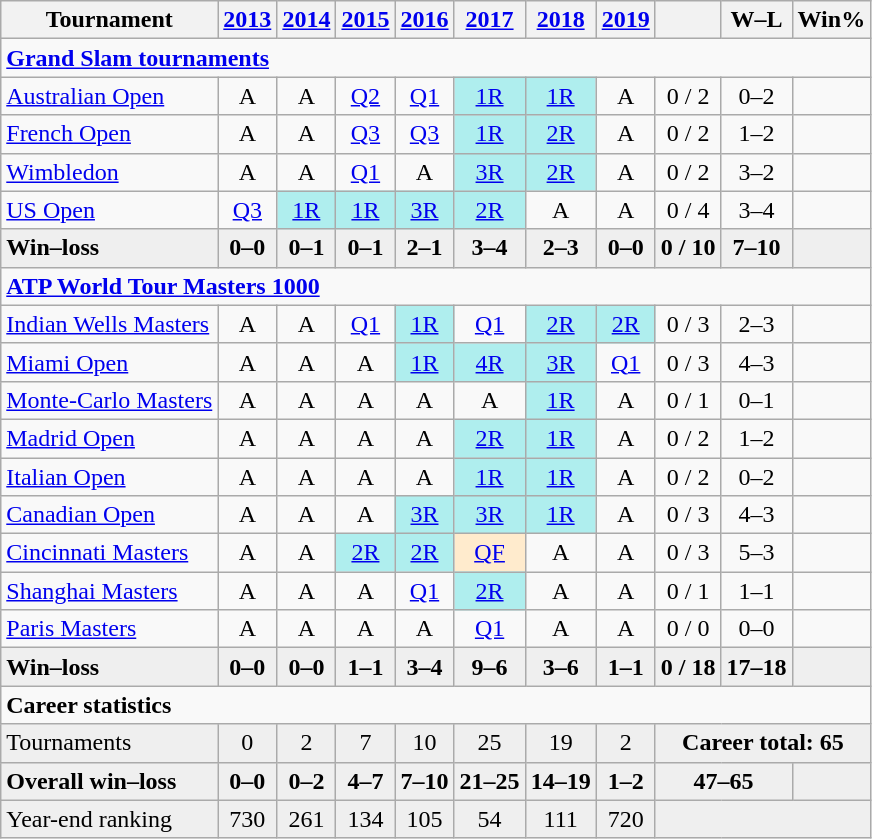<table class=wikitable style=text-align:center>
<tr>
<th>Tournament</th>
<th><a href='#'>2013</a></th>
<th><a href='#'>2014</a></th>
<th><a href='#'>2015</a></th>
<th><a href='#'>2016</a></th>
<th><a href='#'>2017</a></th>
<th><a href='#'>2018</a></th>
<th><a href='#'>2019</a></th>
<th></th>
<th width=40>W–L</th>
<th>Win%</th>
</tr>
<tr>
<td colspan="11" style="text-align:left;"><a href='#'><strong>Grand Slam tournaments</strong></a></td>
</tr>
<tr>
<td align=left><a href='#'>Australian Open</a></td>
<td>A</td>
<td>A</td>
<td><a href='#'>Q2</a></td>
<td><a href='#'>Q1</a></td>
<td bgcolor=afeeee><a href='#'>1R</a></td>
<td bgcolor=afeeee><a href='#'>1R</a></td>
<td>A</td>
<td>0 / 2</td>
<td>0–2</td>
<td></td>
</tr>
<tr>
<td align=left><a href='#'>French Open</a></td>
<td>A</td>
<td>A</td>
<td><a href='#'>Q3</a></td>
<td><a href='#'>Q3</a></td>
<td bgcolor=afeeee><a href='#'>1R</a></td>
<td bgcolor=afeeee><a href='#'>2R</a></td>
<td>A</td>
<td>0 / 2</td>
<td>1–2</td>
<td></td>
</tr>
<tr>
<td align=left><a href='#'>Wimbledon</a></td>
<td>A</td>
<td>A</td>
<td><a href='#'>Q1</a></td>
<td>A</td>
<td bgcolor=afeeee><a href='#'>3R</a></td>
<td bgcolor=afeeee><a href='#'>2R</a></td>
<td>A</td>
<td>0 / 2</td>
<td>3–2</td>
<td></td>
</tr>
<tr>
<td align=left><a href='#'>US Open</a></td>
<td><a href='#'>Q3</a></td>
<td bgcolor=afeeee><a href='#'>1R</a></td>
<td bgcolor=afeeee><a href='#'>1R</a></td>
<td bgcolor=afeeee><a href='#'>3R</a></td>
<td bgcolor=afeeee><a href='#'>2R</a></td>
<td>A</td>
<td>A</td>
<td>0 / 4</td>
<td>3–4</td>
<td></td>
</tr>
<tr style=font-weight:bold;background:#efefef>
<td style=text-align:left>Win–loss</td>
<td>0–0</td>
<td>0–1</td>
<td>0–1</td>
<td>2–1</td>
<td>3–4</td>
<td>2–3</td>
<td>0–0</td>
<td>0 / 10</td>
<td>7–10</td>
<td></td>
</tr>
<tr>
<td colspan="11" align="left"><strong><a href='#'>ATP World Tour Masters 1000</a></strong></td>
</tr>
<tr>
<td align=left><a href='#'>Indian Wells Masters</a></td>
<td>A</td>
<td>A</td>
<td><a href='#'>Q1</a></td>
<td bgcolor=afeeee><a href='#'>1R</a></td>
<td><a href='#'>Q1</a></td>
<td bgcolor=afeeee><a href='#'>2R</a></td>
<td bgcolor=afeeee><a href='#'>2R</a></td>
<td>0 / 3</td>
<td>2–3</td>
<td></td>
</tr>
<tr>
<td align=left><a href='#'>Miami Open</a></td>
<td>A</td>
<td>A</td>
<td>A</td>
<td bgcolor=afeeee><a href='#'>1R</a></td>
<td bgcolor=afeeee><a href='#'>4R</a></td>
<td bgcolor=afeeee><a href='#'>3R</a></td>
<td><a href='#'>Q1</a></td>
<td>0 / 3</td>
<td>4–3</td>
<td></td>
</tr>
<tr>
<td align=left><a href='#'>Monte-Carlo Masters</a></td>
<td>A</td>
<td>A</td>
<td>A</td>
<td>A</td>
<td>A</td>
<td bgcolor=afeeee><a href='#'>1R</a></td>
<td>A</td>
<td>0 / 1</td>
<td>0–1</td>
<td></td>
</tr>
<tr>
<td align=left><a href='#'>Madrid Open</a></td>
<td>A</td>
<td>A</td>
<td>A</td>
<td>A</td>
<td bgcolor=afeeee><a href='#'>2R</a></td>
<td bgcolor=afeeee><a href='#'>1R</a></td>
<td>A</td>
<td>0 / 2</td>
<td>1–2</td>
<td></td>
</tr>
<tr>
<td align=left><a href='#'>Italian Open</a></td>
<td>A</td>
<td>A</td>
<td>A</td>
<td>A</td>
<td bgcolor=afeeee><a href='#'>1R</a></td>
<td bgcolor=afeeee><a href='#'>1R</a></td>
<td>A</td>
<td>0 / 2</td>
<td>0–2</td>
<td></td>
</tr>
<tr>
<td align=left><a href='#'>Canadian Open</a></td>
<td>A</td>
<td>A</td>
<td>A</td>
<td bgcolor=afeeee><a href='#'>3R</a></td>
<td bgcolor=afeeee><a href='#'>3R</a></td>
<td bgcolor=afeeee><a href='#'>1R</a></td>
<td>A</td>
<td>0 / 3</td>
<td>4–3</td>
<td></td>
</tr>
<tr>
<td align=left><a href='#'>Cincinnati Masters</a></td>
<td>A</td>
<td>A</td>
<td bgcolor=afeeee><a href='#'>2R</a></td>
<td bgcolor=afeeee><a href='#'>2R</a></td>
<td bgcolor=ffebcd><a href='#'>QF</a></td>
<td>A</td>
<td>A</td>
<td>0 / 3</td>
<td>5–3</td>
<td></td>
</tr>
<tr>
<td align=left><a href='#'>Shanghai Masters</a></td>
<td>A</td>
<td>A</td>
<td>A</td>
<td><a href='#'>Q1</a></td>
<td bgcolor=afeeee><a href='#'>2R</a></td>
<td>A</td>
<td>A</td>
<td>0 / 1</td>
<td>1–1</td>
<td></td>
</tr>
<tr>
<td align=left><a href='#'>Paris Masters</a></td>
<td>A</td>
<td>A</td>
<td>A</td>
<td>A</td>
<td><a href='#'>Q1</a></td>
<td>A</td>
<td>A</td>
<td>0 / 0</td>
<td>0–0</td>
<td></td>
</tr>
<tr style=font-weight:bold;background:#efefef>
<td style=text-align:left>Win–loss</td>
<td>0–0</td>
<td>0–0</td>
<td>1–1</td>
<td>3–4</td>
<td>9–6</td>
<td>3–6</td>
<td>1–1</td>
<td>0 / 18</td>
<td>17–18</td>
<td></td>
</tr>
<tr>
<td colspan="11" style="text-align:left;"><strong>Career statistics</strong></td>
</tr>
<tr bgcolor=efefef>
<td align=left>Tournaments</td>
<td>0</td>
<td>2</td>
<td>7</td>
<td>10</td>
<td>25</td>
<td>19</td>
<td>2</td>
<td colspan="3"><strong>Career total: 65</strong></td>
</tr>
<tr style=font-weight:bold;background:#efefef>
<td style=text-align:left>Overall win–loss</td>
<td>0–0</td>
<td>0–2</td>
<td>4–7</td>
<td>7–10</td>
<td>21–25</td>
<td>14–19</td>
<td>1–2</td>
<td colspan=2>47–65</td>
<td></td>
</tr>
<tr bgcolor=efefef>
<td align=left>Year-end ranking</td>
<td>730</td>
<td>261</td>
<td>134</td>
<td>105</td>
<td>54</td>
<td>111</td>
<td>720</td>
<td colspan=3></td>
</tr>
</table>
